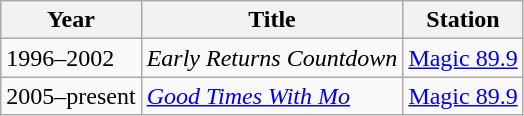<table class="wikitable">
<tr>
<th>Year</th>
<th>Title</th>
<th>Station</th>
</tr>
<tr>
<td>1996–2002</td>
<td><em>Early Returns Countdown</em></td>
<td><a href='#'>Magic 89.9</a></td>
</tr>
<tr>
<td>2005–present</td>
<td><em><a href='#'>Good Times With Mo</a></em></td>
<td><a href='#'>Magic 89.9</a></td>
</tr>
</table>
